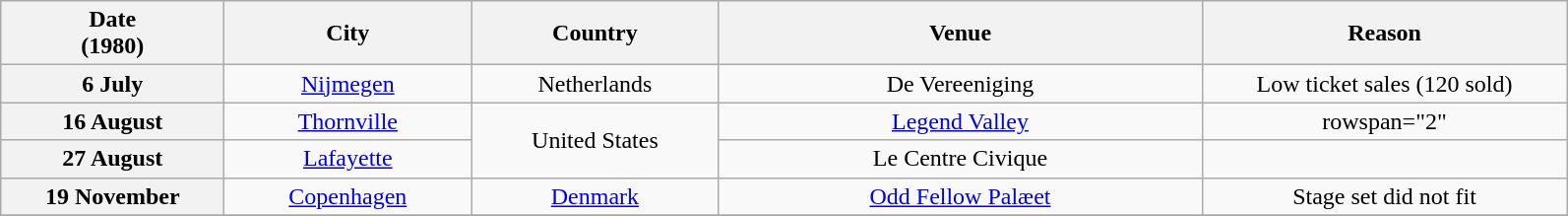<table class="wikitable plainrowheaders" style="text-align:center;">
<tr>
<th scope="col" style="width:9em;">Date<br>(1980)</th>
<th scope="col" style="width:10em;">City</th>
<th scope="col" style="width:10em;">Country</th>
<th scope="col" style="width:20em;">Venue</th>
<th scope="col" style="width:15em;">Reason</th>
</tr>
<tr>
<th scope="row" style="text-align:center;">6 July</th>
<td><a href='#'>Nijmegen</a></td>
<td>Netherlands</td>
<td>De Vereeniging</td>
<td>Low ticket sales (120 sold)</td>
</tr>
<tr>
<th scope="row" style="text-align:center;">16 August</th>
<td><a href='#'>Thornville</a></td>
<td rowspan="2">United States</td>
<td><a href='#'>Legend Valley</a></td>
<td>rowspan="2" </td>
</tr>
<tr>
<th scope="row" style="text-align:center;">27 August</th>
<td><a href='#'>Lafayette</a></td>
<td>Le Centre Civique</td>
</tr>
<tr>
<th scope="row" style="text-align:center;">19 November</th>
<td><a href='#'>Copenhagen</a></td>
<td><a href='#'>Denmark</a></td>
<td><a href='#'>Odd Fellow Palæet</a></td>
<td>Stage set did not fit</td>
</tr>
<tr>
</tr>
</table>
